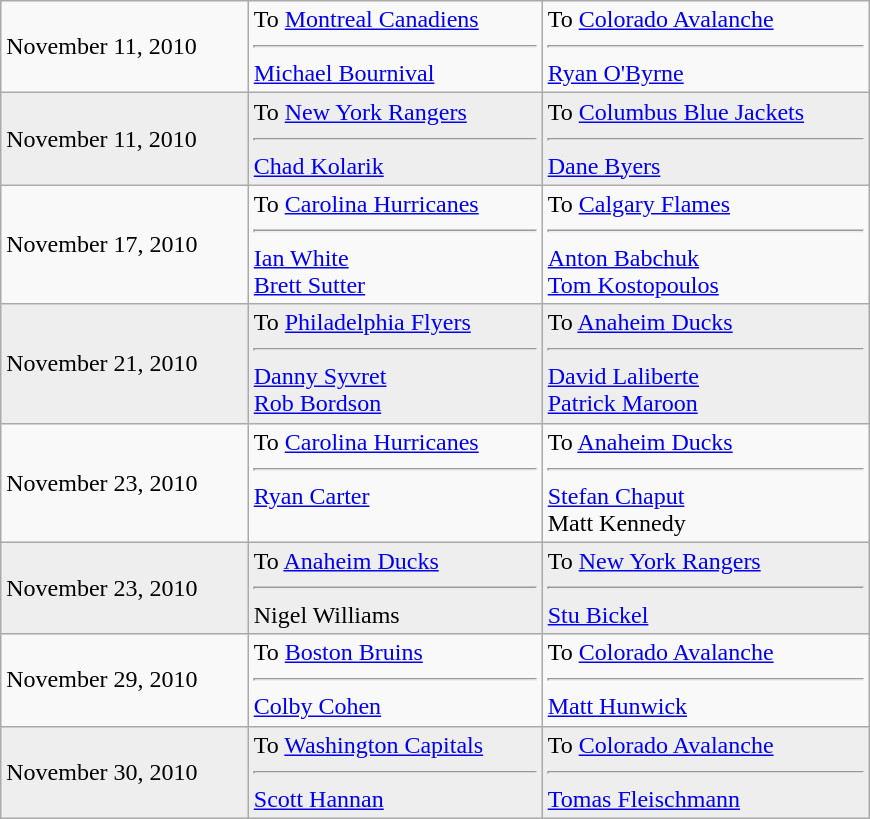<table class="wikitable" style="border:1px solid #999; width:580px;">
<tr>
<td>November 11, 2010</td>
<td valign="top">To <a href='#'>Montreal Canadiens</a><hr><a href='#'>Michael Bournival</a></td>
<td valign="top">To <a href='#'>Colorado Avalanche</a><hr><a href='#'>Ryan O'Byrne</a></td>
</tr>
<tr bgcolor="eeeeee">
<td>November 11, 2010</td>
<td valign="top">To <a href='#'>New York Rangers</a><hr><a href='#'>Chad Kolarik</a></td>
<td valign="top">To <a href='#'>Columbus Blue Jackets</a><hr><a href='#'>Dane Byers</a></td>
</tr>
<tr>
<td>November 17, 2010</td>
<td valign="top">To <a href='#'>Carolina Hurricanes</a><hr><a href='#'>Ian White</a><br><a href='#'>Brett Sutter</a></td>
<td valign="top">To <a href='#'>Calgary Flames</a><hr><a href='#'>Anton Babchuk</a><br><a href='#'>Tom Kostopoulos</a></td>
</tr>
<tr bgcolor="eeeeee">
<td>November 21, 2010</td>
<td valign="top">To <a href='#'>Philadelphia Flyers</a><hr><a href='#'>Danny Syvret</a><br><a href='#'>Rob Bordson</a></td>
<td valign="top">To <a href='#'>Anaheim Ducks</a><hr><a href='#'>David Laliberte</a><br><a href='#'>Patrick Maroon</a></td>
</tr>
<tr>
<td>November 23, 2010</td>
<td valign="top">To <a href='#'>Carolina Hurricanes</a><hr><a href='#'>Ryan Carter</a></td>
<td valign="top">To <a href='#'>Anaheim Ducks</a><hr><a href='#'>Stefan Chaput</a><br>Matt Kennedy</td>
</tr>
<tr bgcolor="eeeeee">
<td>November 23, 2010</td>
<td valign="top">To <a href='#'>Anaheim Ducks</a><hr>Nigel Williams</td>
<td valign="top">To <a href='#'>New York Rangers</a><hr><a href='#'>Stu Bickel</a></td>
</tr>
<tr>
<td>November 29, 2010</td>
<td valign="top">To <a href='#'>Boston Bruins</a><hr><a href='#'>Colby Cohen</a></td>
<td valign="top">To <a href='#'>Colorado Avalanche</a><hr><a href='#'>Matt Hunwick</a></td>
</tr>
<tr bgcolor="eeeeee">
<td>November 30, 2010</td>
<td valign="top">To <a href='#'>Washington Capitals</a><hr><a href='#'>Scott Hannan</a></td>
<td valign="top">To <a href='#'>Colorado Avalanche</a><hr><a href='#'>Tomas Fleischmann</a></td>
</tr>
</table>
